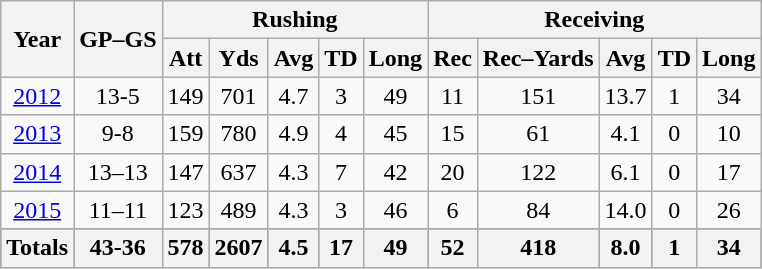<table class=wikitable style="text-align:center;">
<tr>
<th rowspan=2>Year</th>
<th rowspan=2>GP–GS</th>
<th colspan=5>Rushing</th>
<th colspan=5>Receiving</th>
</tr>
<tr>
<th>Att</th>
<th>Yds</th>
<th>Avg</th>
<th>TD</th>
<th>Long</th>
<th>Rec</th>
<th>Rec–Yards</th>
<th>Avg</th>
<th>TD</th>
<th>Long</th>
</tr>
<tr>
<td><a href='#'>2012</a></td>
<td>13-5</td>
<td>149</td>
<td>701</td>
<td>4.7</td>
<td>3</td>
<td>49</td>
<td>11</td>
<td>151</td>
<td>13.7</td>
<td>1</td>
<td>34</td>
</tr>
<tr>
<td><a href='#'>2013</a></td>
<td>9-8</td>
<td>159</td>
<td>780</td>
<td>4.9</td>
<td>4</td>
<td>45</td>
<td>15</td>
<td>61</td>
<td>4.1</td>
<td>0</td>
<td>10</td>
</tr>
<tr>
<td><a href='#'>2014</a></td>
<td>13–13</td>
<td>147</td>
<td>637</td>
<td>4.3</td>
<td>7</td>
<td>42</td>
<td>20</td>
<td>122</td>
<td>6.1</td>
<td>0</td>
<td>17</td>
</tr>
<tr>
<td><a href='#'>2015</a></td>
<td>11–11</td>
<td>123</td>
<td>489</td>
<td>4.3</td>
<td>3</td>
<td>46</td>
<td>6</td>
<td>84</td>
<td>14.0</td>
<td>0</td>
<td>26</td>
</tr>
<tr style="background:#555; font-weight:bold; color:black;">
<th colspan=1>Totals</th>
<th>43-36</th>
<th>578</th>
<th>2607</th>
<th>4.5</th>
<th>17</th>
<th>49</th>
<th>52</th>
<th>418</th>
<th>8.0</th>
<th>1</th>
<th>34</th>
</tr>
</table>
